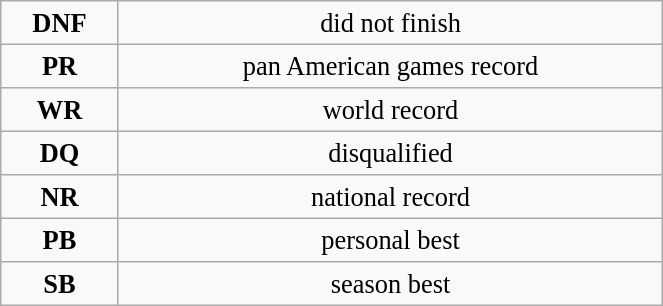<table class="wikitable" style=" text-align:center; font-size:110%;" width="35%">
<tr>
<td><strong>DNF</strong></td>
<td>did not finish</td>
</tr>
<tr>
<td><strong>PR</strong></td>
<td>pan American games record</td>
</tr>
<tr>
<td><strong>WR</strong></td>
<td>world record</td>
</tr>
<tr>
<td><strong>DQ</strong></td>
<td>disqualified</td>
</tr>
<tr>
<td><strong>NR</strong></td>
<td>national record</td>
</tr>
<tr>
<td><strong>PB</strong></td>
<td>personal best</td>
</tr>
<tr>
<td><strong>SB</strong></td>
<td>season best</td>
</tr>
</table>
